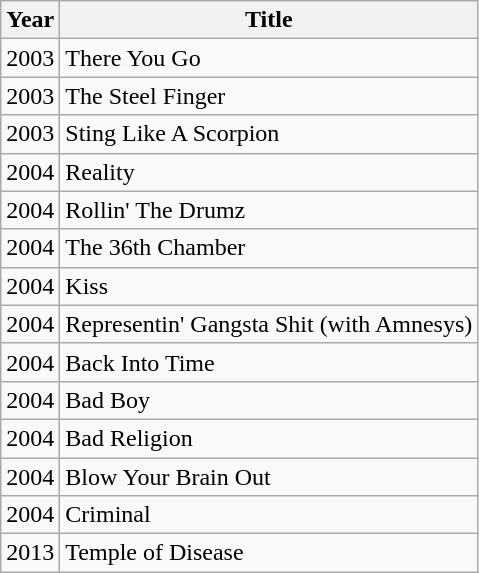<table class="wikitable">
<tr>
<th>Year</th>
<th>Title</th>
</tr>
<tr>
<td>2003</td>
<td>There You Go</td>
</tr>
<tr>
<td>2003</td>
<td>The Steel Finger</td>
</tr>
<tr>
<td>2003</td>
<td>Sting Like A Scorpion</td>
</tr>
<tr>
<td>2004</td>
<td>Reality</td>
</tr>
<tr>
<td>2004</td>
<td>Rollin' The Drumz</td>
</tr>
<tr>
<td>2004</td>
<td>The 36th Chamber</td>
</tr>
<tr>
<td>2004</td>
<td>Kiss</td>
</tr>
<tr>
<td>2004</td>
<td>Representin' Gangsta Shit (with Amnesys)</td>
</tr>
<tr>
<td>2004</td>
<td>Back Into Time</td>
</tr>
<tr>
<td>2004</td>
<td>Bad Boy</td>
</tr>
<tr>
<td>2004</td>
<td>Bad Religion</td>
</tr>
<tr>
<td>2004</td>
<td>Blow Your Brain Out</td>
</tr>
<tr>
<td>2004</td>
<td>Criminal</td>
</tr>
<tr>
<td>2013</td>
<td>Temple of Disease</td>
</tr>
</table>
